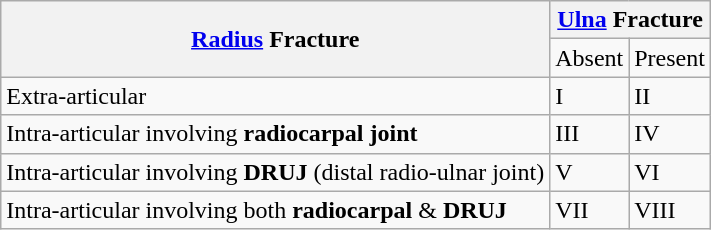<table class="wikitable">
<tr>
<th rowspan="2"><a href='#'>Radius</a> Fracture</th>
<th colspan="2"><a href='#'>Ulna</a> Fracture</th>
</tr>
<tr>
<td>Absent</td>
<td>Present</td>
</tr>
<tr>
<td>Extra-articular</td>
<td>I</td>
<td>II</td>
</tr>
<tr>
<td>Intra-articular involving <strong>radiocarpal joint</strong></td>
<td>III</td>
<td>IV</td>
</tr>
<tr>
<td>Intra-articular involving <strong>DRUJ</strong> (distal radio-ulnar joint)</td>
<td>V</td>
<td>VI</td>
</tr>
<tr>
<td>Intra-articular involving both <strong>radiocarpal</strong> & <strong>DRUJ</strong></td>
<td>VII</td>
<td>VIII</td>
</tr>
</table>
